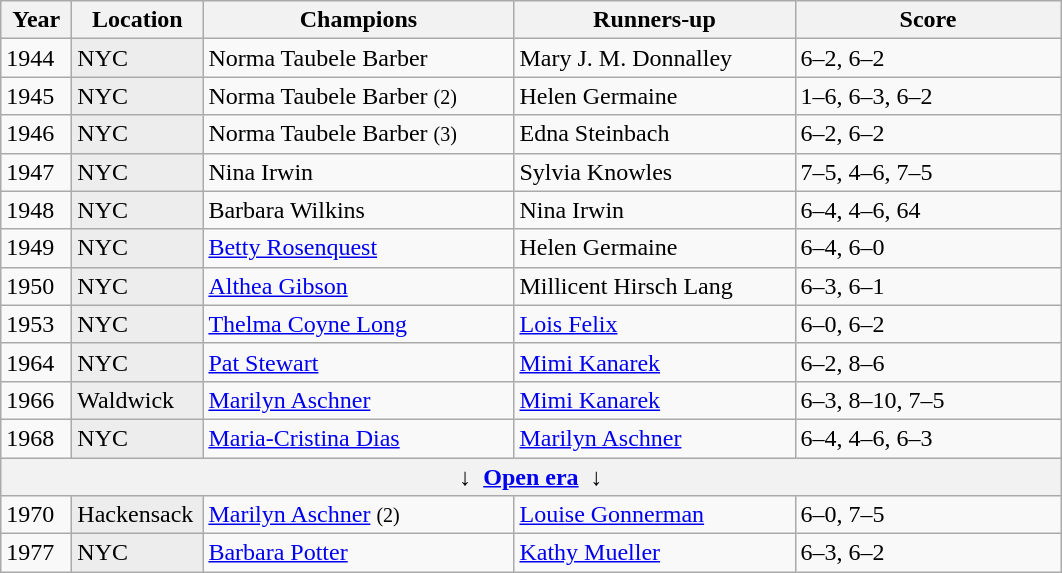<table class=wikitable>
<tr>
<th style="width:40px">Year</th>
<th style="width:80px">Location</th>
<th style="width:200px">Champions</th>
<th style="width:180px">Runners-up</th>
<th style="width:170px" class="unsortable">Score</th>
</tr>
<tr>
<td>1944</td>
<td style="background:#ededed">NYC</td>
<td> Norma Taubele Barber</td>
<td> Mary J. M. Donnalley</td>
<td>6–2, 6–2</td>
</tr>
<tr>
<td>1945</td>
<td style="background:#ededed">NYC</td>
<td> Norma Taubele Barber  <small>(2)</small></td>
<td> Helen Germaine</td>
<td>1–6, 6–3, 6–2</td>
</tr>
<tr>
<td>1946</td>
<td style="background:#ededed">NYC</td>
<td> Norma Taubele Barber  <small>(3)</small></td>
<td> Edna Steinbach</td>
<td>6–2, 6–2</td>
</tr>
<tr>
<td>1947</td>
<td style="background:#ededed">NYC</td>
<td> Nina Irwin</td>
<td> Sylvia Knowles</td>
<td>7–5, 4–6, 7–5</td>
</tr>
<tr>
<td>1948</td>
<td style="background:#ededed">NYC</td>
<td> Barbara Wilkins</td>
<td> Nina Irwin</td>
<td>6–4, 4–6, 64</td>
</tr>
<tr>
<td>1949</td>
<td style="background:#ededed">NYC</td>
<td> <a href='#'>Betty Rosenquest</a></td>
<td> Helen Germaine</td>
<td>6–4, 6–0</td>
</tr>
<tr>
<td>1950</td>
<td style="background:#ededed">NYC</td>
<td> <a href='#'>Althea Gibson</a></td>
<td> Millicent Hirsch Lang</td>
<td>6–3, 6–1</td>
</tr>
<tr>
<td>1953</td>
<td style="background:#ededed">NYC</td>
<td> <a href='#'>Thelma Coyne Long</a></td>
<td> <a href='#'>Lois Felix</a></td>
<td>6–0, 6–2</td>
</tr>
<tr>
<td>1964</td>
<td style="background:#ededed">NYC</td>
<td> <a href='#'>Pat Stewart</a></td>
<td> <a href='#'>Mimi Kanarek</a></td>
<td>6–2, 8–6</td>
</tr>
<tr>
<td>1966</td>
<td style="background:#ededed">Waldwick</td>
<td> <a href='#'>Marilyn Aschner</a></td>
<td> <a href='#'>Mimi Kanarek</a></td>
<td>6–3, 8–10, 7–5</td>
</tr>
<tr>
<td>1968</td>
<td style="background:#ededed">NYC</td>
<td> <a href='#'>Maria-Cristina Dias</a></td>
<td> <a href='#'>Marilyn Aschner</a></td>
<td>6–4, 4–6, 6–3</td>
</tr>
<tr>
<th colspan=5 align=center>↓  <a href='#'>Open era</a>  ↓</th>
</tr>
<tr>
<td>1970</td>
<td style="background:#ededed">Hackensack</td>
<td> <a href='#'>Marilyn Aschner</a> <small>(2)</small></td>
<td> <a href='#'>Louise Gonnerman</a></td>
<td>6–0, 7–5</td>
</tr>
<tr>
<td>1977</td>
<td style="background:#ededed">NYC</td>
<td> <a href='#'>Barbara Potter</a></td>
<td> <a href='#'>Kathy Mueller</a></td>
<td>6–3, 6–2</td>
</tr>
</table>
